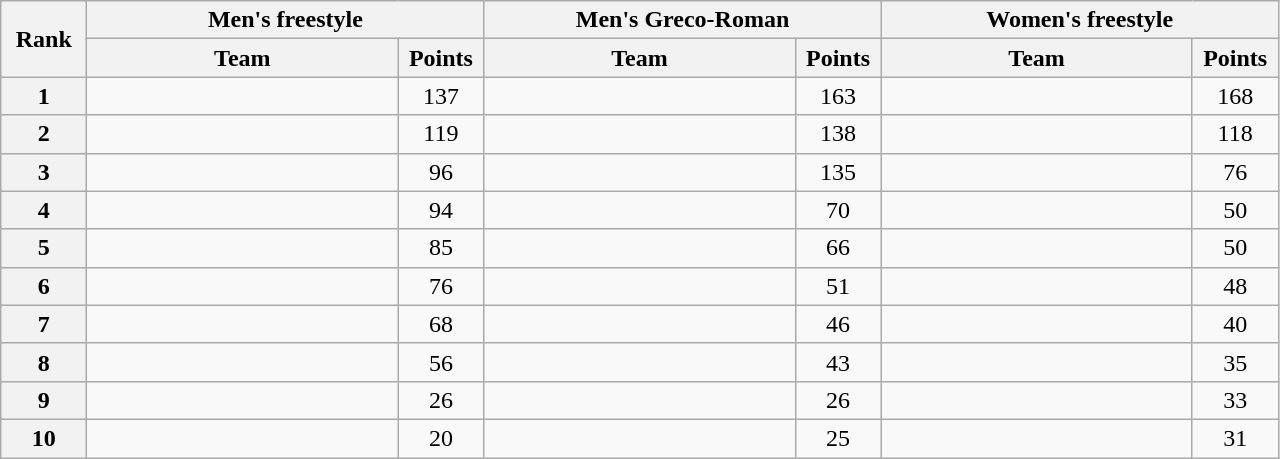<table class="wikitable" style="text-align:center;">
<tr>
<th rowspan="2" width="50">Rank</th>
<th colspan="2">Men's freestyle</th>
<th colspan="2">Men's Greco-Roman</th>
<th colspan="2">Women's freestyle</th>
</tr>
<tr>
<th width="200">Team</th>
<th width="50">Points</th>
<th width="200">Team</th>
<th width="50">Points</th>
<th width="200">Team</th>
<th width="50">Points</th>
</tr>
<tr>
<th>1</th>
<td align="left"></td>
<td>137</td>
<td align="left"></td>
<td>163</td>
<td align="left"></td>
<td>168</td>
</tr>
<tr>
<th>2</th>
<td align="left"></td>
<td>119</td>
<td align="left"></td>
<td>138</td>
<td align="left"></td>
<td>118</td>
</tr>
<tr>
<th>3</th>
<td align="left"></td>
<td>96</td>
<td align="left"></td>
<td>135</td>
<td align="left"></td>
<td>76</td>
</tr>
<tr>
<th>4</th>
<td align="left"></td>
<td>94</td>
<td align="left"></td>
<td>70</td>
<td align="left"></td>
<td>50</td>
</tr>
<tr>
<th>5</th>
<td align="left"></td>
<td>85</td>
<td align="left"></td>
<td>66</td>
<td align="left"></td>
<td>50</td>
</tr>
<tr>
<th>6</th>
<td align="left"></td>
<td>76</td>
<td align="left"></td>
<td>51</td>
<td align="left"></td>
<td>48</td>
</tr>
<tr>
<th>7</th>
<td align="left"></td>
<td>68</td>
<td align="left"></td>
<td>46</td>
<td align="left"></td>
<td>40</td>
</tr>
<tr>
<th>8</th>
<td align="left"></td>
<td>56</td>
<td align="left"></td>
<td>43</td>
<td align="left"></td>
<td>35</td>
</tr>
<tr>
<th>9</th>
<td align="left"></td>
<td>26</td>
<td align="left"></td>
<td>26</td>
<td align="left"></td>
<td>33</td>
</tr>
<tr>
<th>10</th>
<td align="left"></td>
<td>20</td>
<td align="left"></td>
<td>25</td>
<td align="left"></td>
<td>31</td>
</tr>
</table>
